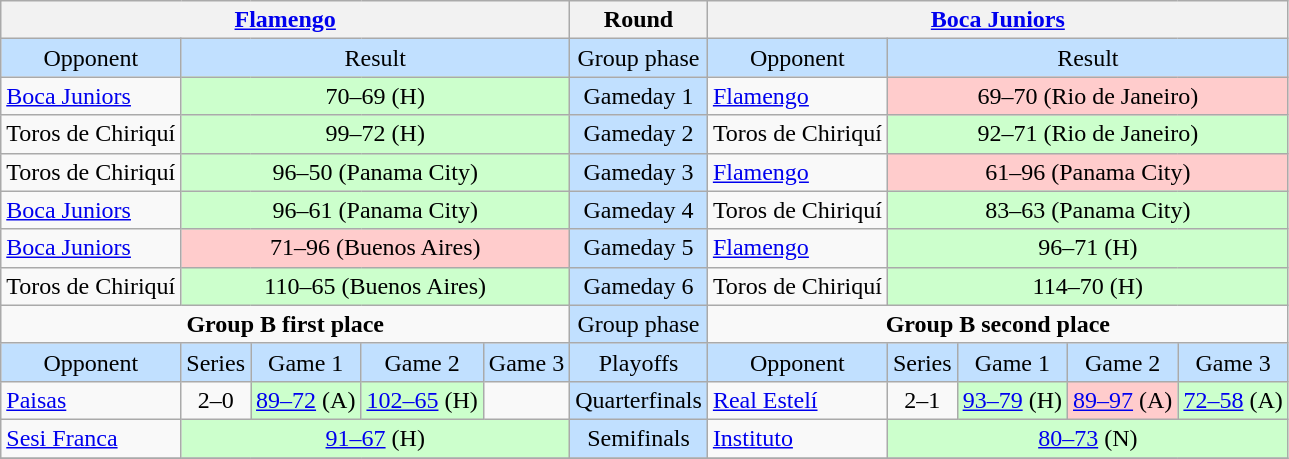<table class="wikitable" style="text-align:center">
<tr>
<th colspan="5"> <a href='#'>Flamengo</a></th>
<th>Round</th>
<th colspan="5"> <a href='#'>Boca Juniors</a></th>
</tr>
<tr style="background:#C1E0FF">
<td>Opponent</td>
<td colspan="4">Result</td>
<td>Group phase</td>
<td>Opponent</td>
<td colspan="4">Result</td>
</tr>
<tr>
<td style="text-align:left"> <a href='#'>Boca Juniors</a></td>
<td colspan=4 bgcolor=#cfc>70–69 (H)</td>
<td style="background:#C1E0FF">Gameday 1</td>
<td style="text-align:left"> <a href='#'>Flamengo</a></td>
<td colspan=4 bgcolor=#fcc>69–70 (Rio de Janeiro)</td>
</tr>
<tr>
<td style="text-align:left"> Toros de Chiriquí</td>
<td colspan=4 bgcolor=#cfc>99–72 (H)</td>
<td style="background:#C1E0FF">Gameday 2</td>
<td style="text-align:left"> Toros de Chiriquí</td>
<td colspan=4 bgcolor=#cfc>92–71 (Rio de Janeiro)</td>
</tr>
<tr>
<td style="text-align:left"> Toros de Chiriquí</td>
<td colspan=4 bgcolor=#cfc>96–50 (Panama City)</td>
<td style="background:#C1E0FF">Gameday 3</td>
<td style="text-align:left"> <a href='#'>Flamengo</a></td>
<td colspan=4 bgcolor=#fcc>61–96 (Panama City)</td>
</tr>
<tr>
<td style="text-align:left"> <a href='#'>Boca Juniors</a></td>
<td colspan=4 bgcolor=#cfc>96–61 (Panama City)</td>
<td style="background:#C1E0FF">Gameday 4</td>
<td style="text-align:left"> Toros de Chiriquí</td>
<td colspan=4 bgcolor=#cfc>83–63 (Panama City)</td>
</tr>
<tr>
<td style="text-align:left"> <a href='#'>Boca Juniors</a></td>
<td colspan=4 bgcolor=#fcc>71–96 (Buenos Aires)</td>
<td style="background:#C1E0FF">Gameday 5</td>
<td style="text-align:left"> <a href='#'>Flamengo</a></td>
<td colspan=4 bgcolor=#cfc>96–71 (H)</td>
</tr>
<tr>
<td style="text-align:left"> Toros de Chiriquí</td>
<td colspan=4 bgcolor=#cfc>110–65 (Buenos Aires)</td>
<td style="background:#C1E0FF">Gameday 6</td>
<td style="text-align:left"> Toros de Chiriquí</td>
<td colspan=4 bgcolor=#cfc>114–70 (H)</td>
</tr>
<tr>
<td colspan="5" style="vertical-align:top"><strong>Group B first place</strong><br></td>
<td style="background:#C1E0FF">Group phase</td>
<td colspan="5" style="vertical-align:top"><strong>Group B second place</strong><br></td>
</tr>
<tr style="background:#c1e0ff">
<td>Opponent</td>
<td>Series</td>
<td>Game 1</td>
<td>Game 2</td>
<td>Game 3</td>
<td>Playoffs</td>
<td>Opponent</td>
<td>Series</td>
<td>Game 1</td>
<td>Game 2</td>
<td>Game 3</td>
</tr>
<tr>
<td align=left> <a href='#'>Paisas</a></td>
<td>2–0</td>
<td bgcolor=#cfc><a href='#'>89–72</a> (A)</td>
<td bgcolor=#cfc><a href='#'>102–65</a> (H)</td>
<td></td>
<td style="background:#C1E0FF">Quarterfinals</td>
<td align=left> <a href='#'>Real Estelí</a></td>
<td>2–1</td>
<td bgcolor=#cfc><a href='#'>93–79</a> (H)</td>
<td bgcolor=#fcc><a href='#'>89–97</a> (A)</td>
<td bgcolor=#cfc><a href='#'>72–58</a> (A)</td>
</tr>
<tr>
<td style="text-align:left"> <a href='#'>Sesi Franca</a></td>
<td colspan=4 bgcolor=#cfc><a href='#'>91–67</a> (H)</td>
<td style="background:#C1E0FF">Semifinals</td>
<td style="text-align:left"> <a href='#'>Instituto</a></td>
<td colspan=4 bgcolor=#cfc><a href='#'>80–73</a> (N)</td>
</tr>
<tr>
</tr>
</table>
